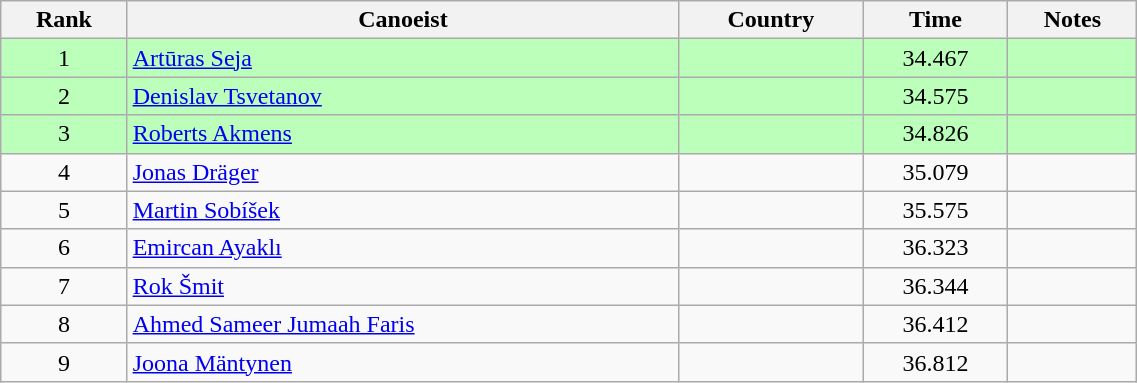<table class="wikitable" style="text-align:center;width: 60%">
<tr>
<th>Rank</th>
<th>Canoeist</th>
<th>Country</th>
<th>Time</th>
<th>Notes</th>
</tr>
<tr bgcolor=bbffbb>
<td>1</td>
<td align="left"><a href='#'>Artūras Seja</a></td>
<td align="left"></td>
<td>34.467</td>
<td></td>
</tr>
<tr bgcolor=bbffbb>
<td>2</td>
<td align="left"><a href='#'>Denislav Tsvetanov</a></td>
<td align="left"></td>
<td>34.575</td>
<td></td>
</tr>
<tr bgcolor=bbffbb>
<td>3</td>
<td align="left"><a href='#'>Roberts Akmens</a></td>
<td align="left"></td>
<td>34.826</td>
<td></td>
</tr>
<tr>
<td>4</td>
<td align="left"><a href='#'>Jonas Dräger</a></td>
<td align="left"></td>
<td>35.079</td>
<td></td>
</tr>
<tr>
<td>5</td>
<td align="left"><a href='#'>Martin Sobíšek</a></td>
<td align="left"></td>
<td>35.575</td>
<td></td>
</tr>
<tr>
<td>6</td>
<td align="left"><a href='#'>Emircan Ayaklı</a></td>
<td align="left"></td>
<td>36.323</td>
<td></td>
</tr>
<tr>
<td>7</td>
<td align="left"><a href='#'>Rok Šmit</a></td>
<td align="left"></td>
<td>36.344</td>
<td></td>
</tr>
<tr>
<td>8</td>
<td align="left"><a href='#'>Ahmed Sameer Jumaah Faris</a></td>
<td align="left"></td>
<td>36.412</td>
<td></td>
</tr>
<tr>
<td>9</td>
<td align="left"><a href='#'>Joona Mäntynen</a></td>
<td align="left"></td>
<td>36.812</td>
<td></td>
</tr>
</table>
